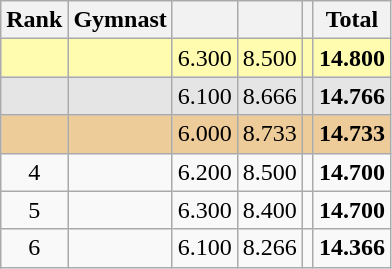<table style="text-align:center;" class="wikitable sortable">
<tr>
<th>Rank</th>
<th>Gymnast</th>
<th><small></small></th>
<th><small></small></th>
<th><small></small></th>
<th>Total</th>
</tr>
<tr style="background:#fffcaf;">
<td></td>
<td align=left></td>
<td>6.300</td>
<td>8.500</td>
<td></td>
<td><strong>14.800</strong></td>
</tr>
<tr style="background:#e5e5e5;">
<td></td>
<td align=left></td>
<td>6.100</td>
<td>8.666</td>
<td></td>
<td><strong>14.766</strong></td>
</tr>
<tr style="background:#ec9;">
<td></td>
<td align=left></td>
<td>6.000</td>
<td>8.733</td>
<td></td>
<td><strong>14.733</strong></td>
</tr>
<tr>
<td>4</td>
<td align=left></td>
<td>6.200</td>
<td>8.500</td>
<td></td>
<td><strong>14.700</strong></td>
</tr>
<tr>
<td>5</td>
<td align=left></td>
<td>6.300</td>
<td>8.400</td>
<td></td>
<td><strong>14.700</strong></td>
</tr>
<tr>
<td>6</td>
<td align=left></td>
<td>6.100</td>
<td>8.266</td>
<td></td>
<td><strong>14.366</strong></td>
</tr>
</table>
